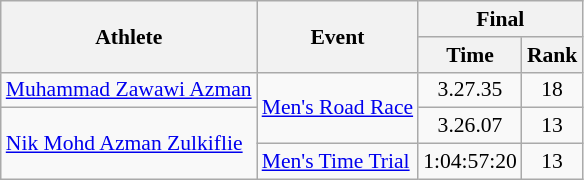<table class=wikitable style="font-size:90%; text-align:center">
<tr>
<th rowspan="2">Athlete</th>
<th rowspan="2">Event</th>
<th colspan="2">Final</th>
</tr>
<tr>
<th>Time</th>
<th>Rank</th>
</tr>
<tr>
<td align=left><a href='#'>Muhammad Zawawi Azman</a></td>
<td align=left rowspan="2"><a href='#'>Men's Road Race</a></td>
<td>3.27.35</td>
<td>18</td>
</tr>
<tr>
<td align=left rowspan="2"><a href='#'>Nik Mohd Azman Zulkiflie</a></td>
<td>3.26.07</td>
<td>13</td>
</tr>
<tr>
<td align=left><a href='#'>Men's Time Trial</a></td>
<td>1:04:57:20</td>
<td>13</td>
</tr>
</table>
